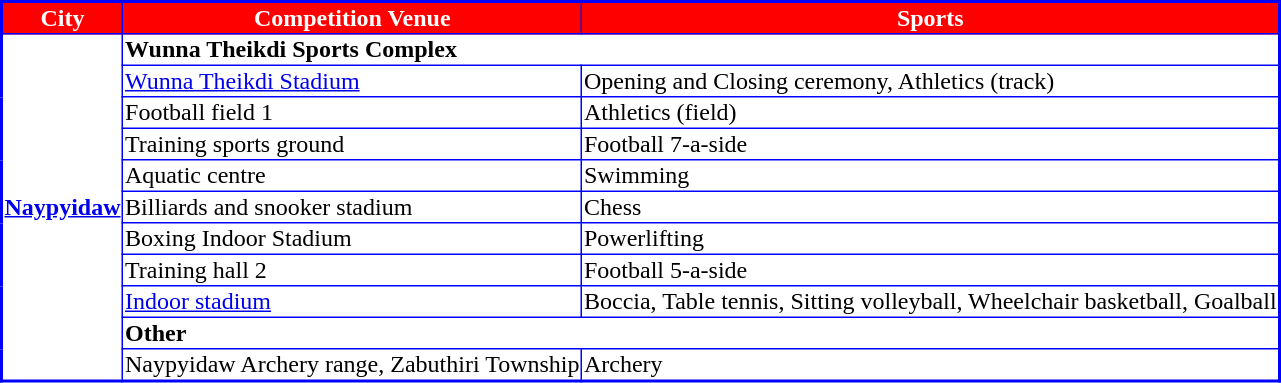<table border=1 style="border-collapse:collapse; text-align:left; font-size:100%; border:2px solid blue;">
<tr style="text-align:center; color:white; font-weight:bold; background:red;">
<td>City</td>
<td>Competition Venue</td>
<td>Sports</td>
</tr>
<tr>
<th rowspan=11><a href='#'>Naypyidaw</a></th>
<th colspan=2>Wunna Theikdi Sports Complex</th>
</tr>
<tr>
<td><a href='#'>Wunna Theikdi Stadium</a></td>
<td>Opening and Closing ceremony, Athletics (track)</td>
</tr>
<tr>
<td>Football field 1</td>
<td>Athletics (field)</td>
</tr>
<tr>
<td>Training sports ground</td>
<td>Football 7-a-side</td>
</tr>
<tr>
<td>Aquatic centre</td>
<td>Swimming</td>
</tr>
<tr>
<td>Billiards and snooker stadium</td>
<td>Chess</td>
</tr>
<tr>
<td>Boxing Indoor Stadium</td>
<td>Powerlifting</td>
</tr>
<tr>
<td>Training hall 2</td>
<td>Football 5-a-side</td>
</tr>
<tr>
<td><a href='#'>Indoor stadium</a></td>
<td>Boccia, Table tennis, Sitting volleyball, Wheelchair basketball, Goalball</td>
</tr>
<tr>
<th colspan=2>Other</th>
</tr>
<tr>
<td>Naypyidaw Archery range, Zabuthiri Township</td>
<td>Archery</td>
</tr>
</table>
